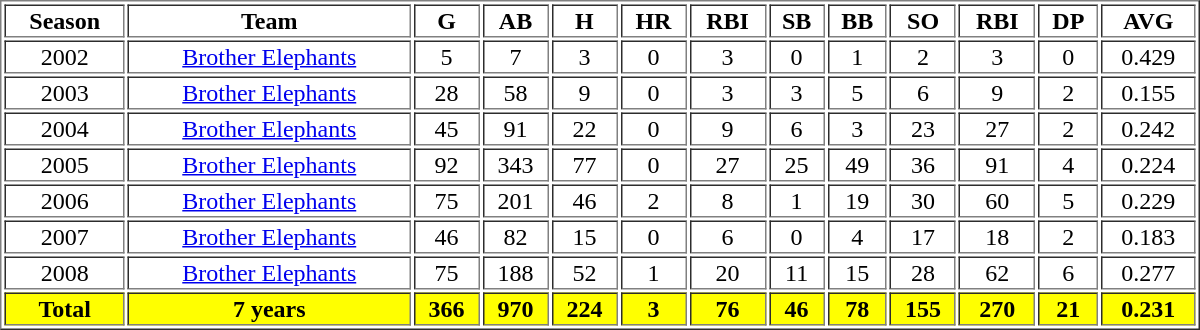<table Border=1 WIDTH=800PX>
<tr align=center>
<th>Season</th>
<th>Team</th>
<th>G</th>
<th>AB</th>
<th>H</th>
<th>HR</th>
<th>RBI</th>
<th>SB</th>
<th>BB</th>
<th>SO</th>
<th>RBI</th>
<th>DP</th>
<th>AVG</th>
</tr>
<tr align=center>
<td>2002</td>
<td><a href='#'>Brother Elephants</a></td>
<td>5</td>
<td>7</td>
<td>3</td>
<td>0</td>
<td>3</td>
<td>0</td>
<td>1</td>
<td>2</td>
<td>3</td>
<td>0</td>
<td>0.429</td>
</tr>
<tr align=center>
<td>2003</td>
<td><a href='#'>Brother Elephants</a></td>
<td>28</td>
<td>58</td>
<td>9</td>
<td>0</td>
<td>3</td>
<td>3</td>
<td>5</td>
<td>6</td>
<td>9</td>
<td>2</td>
<td>0.155</td>
</tr>
<tr align=center>
<td>2004</td>
<td><a href='#'>Brother Elephants</a></td>
<td>45</td>
<td>91</td>
<td>22</td>
<td>0</td>
<td>9</td>
<td>6</td>
<td>3</td>
<td>23</td>
<td>27</td>
<td>2</td>
<td>0.242</td>
</tr>
<tr align=center>
<td>2005</td>
<td><a href='#'>Brother Elephants</a></td>
<td>92</td>
<td>343</td>
<td>77</td>
<td>0</td>
<td>27</td>
<td>25</td>
<td>49</td>
<td>36</td>
<td>91</td>
<td>4</td>
<td>0.224</td>
</tr>
<tr align=center>
<td>2006</td>
<td><a href='#'>Brother Elephants</a></td>
<td>75</td>
<td>201</td>
<td>46</td>
<td>2</td>
<td>8</td>
<td>1</td>
<td>19</td>
<td>30</td>
<td>60</td>
<td>5</td>
<td>0.229</td>
</tr>
<tr align=center>
<td>2007</td>
<td><a href='#'>Brother Elephants</a></td>
<td>46</td>
<td>82</td>
<td>15</td>
<td>0</td>
<td>6</td>
<td>0</td>
<td>4</td>
<td>17</td>
<td>18</td>
<td>2</td>
<td>0.183</td>
</tr>
<tr align=center>
<td>2008</td>
<td><a href='#'>Brother Elephants</a></td>
<td>75</td>
<td>188</td>
<td>52</td>
<td>1</td>
<td>20</td>
<td>11</td>
<td>15</td>
<td>28</td>
<td>62</td>
<td>6</td>
<td>0.277</td>
</tr>
<tr align=center style="color:black; background-color:yellow">
<th>Total</th>
<th>7 years</th>
<th>366</th>
<th>970</th>
<th>224</th>
<th>3</th>
<th>76</th>
<th>46</th>
<th>78</th>
<th>155</th>
<th>270</th>
<th>21</th>
<th>0.231</th>
</tr>
</table>
